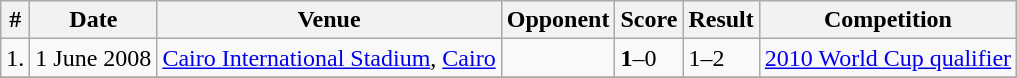<table class="wikitable">
<tr>
<th>#</th>
<th>Date</th>
<th>Venue</th>
<th>Opponent</th>
<th>Score</th>
<th>Result</th>
<th>Competition</th>
</tr>
<tr>
<td>1.</td>
<td>1 June 2008</td>
<td><a href='#'>Cairo International Stadium</a>, <a href='#'>Cairo</a></td>
<td></td>
<td><strong>1</strong>–0</td>
<td>1–2</td>
<td><a href='#'>2010 World Cup qualifier</a></td>
</tr>
<tr>
</tr>
</table>
